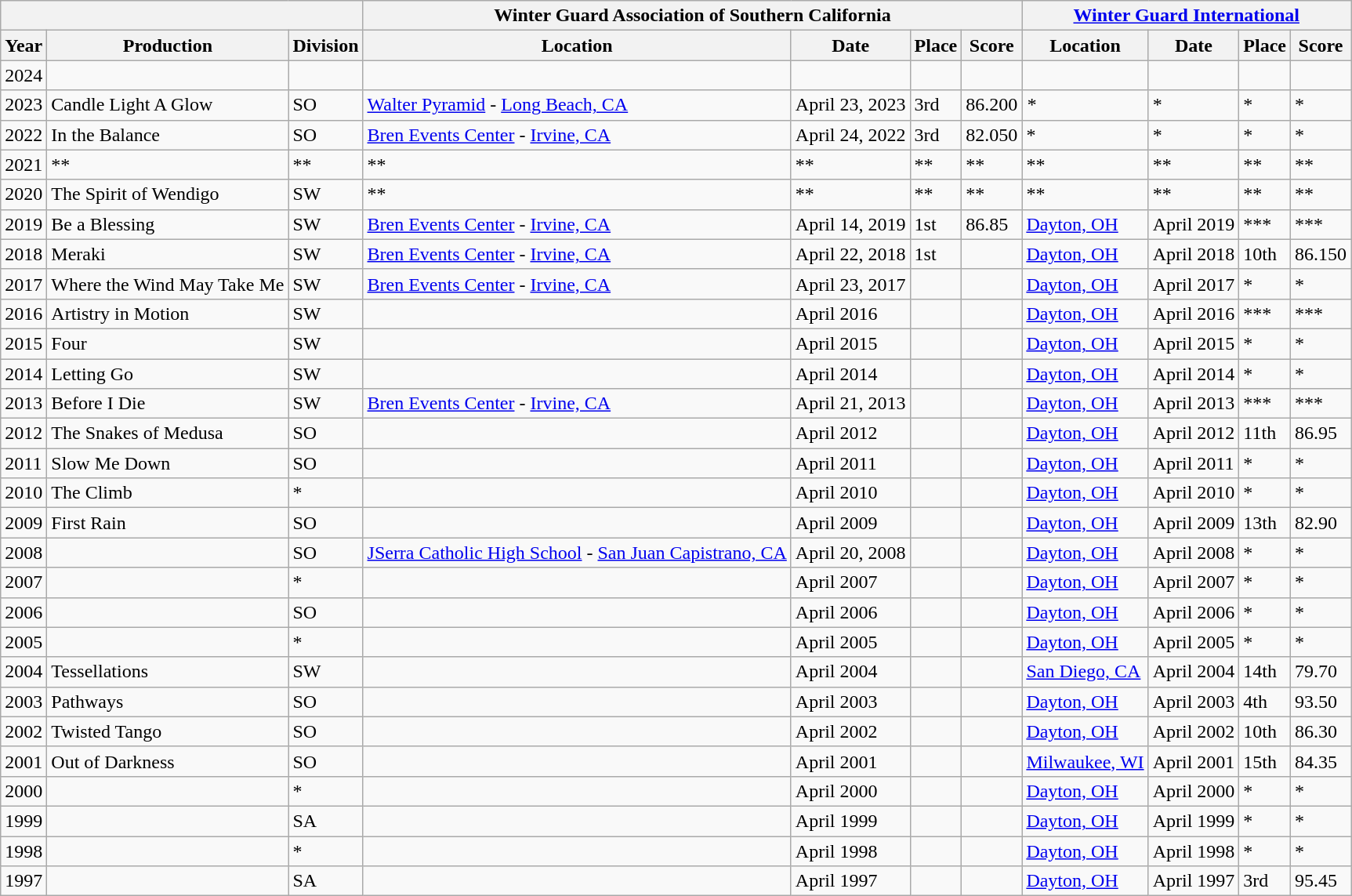<table class="wikitable mw-collapsible">
<tr>
<th colspan="3"></th>
<th colspan="4">Winter Guard Association of Southern California </th>
<th colspan="4"><a href='#'>Winter Guard International</a></th>
</tr>
<tr>
<th>Year</th>
<th>Production</th>
<th>Division</th>
<th>Location</th>
<th>Date</th>
<th>Place</th>
<th>Score</th>
<th>Location</th>
<th>Date</th>
<th>Place</th>
<th>Score</th>
</tr>
<tr>
<td>2024</td>
<td></td>
<td></td>
<td></td>
<td></td>
<td></td>
<td></td>
<td></td>
<td></td>
<td></td>
<td></td>
</tr>
<tr>
<td>2023</td>
<td>Candle Light A Glow</td>
<td>SO</td>
<td><a href='#'>Walter Pyramid</a> - <a href='#'>Long Beach, CA</a></td>
<td>April 23, 2023</td>
<td>3rd</td>
<td>86.200</td>
<td><em>*</em></td>
<td>*</td>
<td>*</td>
<td>*</td>
</tr>
<tr>
<td>2022</td>
<td>In the Balance</td>
<td>SO</td>
<td><a href='#'>Bren Events Center</a> - <a href='#'>Irvine, CA</a></td>
<td>April 24, 2022</td>
<td>3rd</td>
<td>82.050</td>
<td>*</td>
<td>*</td>
<td>*</td>
<td>*</td>
</tr>
<tr>
<td>2021</td>
<td>**</td>
<td>**</td>
<td>**</td>
<td>**</td>
<td>**</td>
<td>**</td>
<td>**</td>
<td>**</td>
<td>**</td>
<td>**</td>
</tr>
<tr>
<td>2020</td>
<td>The Spirit of Wendigo</td>
<td>SW</td>
<td>**</td>
<td>**</td>
<td>**</td>
<td>**</td>
<td>**</td>
<td>**</td>
<td>**</td>
<td>**</td>
</tr>
<tr>
<td>2019</td>
<td>Be a Blessing</td>
<td>SW</td>
<td><a href='#'>Bren Events Center</a> - <a href='#'>Irvine, CA</a></td>
<td>April 14, 2019</td>
<td>1st</td>
<td>86.85</td>
<td><a href='#'>Dayton, OH</a></td>
<td>April 2019</td>
<td>***</td>
<td>***</td>
</tr>
<tr>
<td>2018</td>
<td>Meraki</td>
<td>SW</td>
<td><a href='#'>Bren Events Center</a> - <a href='#'>Irvine, CA</a></td>
<td>April 22, 2018</td>
<td>1st</td>
<td></td>
<td><a href='#'>Dayton, OH</a></td>
<td>April 2018</td>
<td>10th</td>
<td>86.150</td>
</tr>
<tr>
<td>2017</td>
<td>Where the Wind May Take Me</td>
<td>SW</td>
<td><a href='#'>Bren Events Center</a> - <a href='#'>Irvine, CA</a></td>
<td>April 23, 2017</td>
<td></td>
<td></td>
<td><a href='#'>Dayton, OH</a></td>
<td>April 2017</td>
<td>*</td>
<td>*</td>
</tr>
<tr>
<td>2016</td>
<td>Artistry in Motion</td>
<td>SW</td>
<td></td>
<td>April 2016</td>
<td></td>
<td></td>
<td><a href='#'>Dayton, OH</a></td>
<td>April 2016</td>
<td>***</td>
<td>***</td>
</tr>
<tr>
<td>2015</td>
<td>Four</td>
<td>SW</td>
<td></td>
<td>April 2015</td>
<td></td>
<td></td>
<td><a href='#'>Dayton, OH</a></td>
<td>April 2015</td>
<td>*</td>
<td>*</td>
</tr>
<tr>
<td>2014</td>
<td>Letting Go</td>
<td>SW</td>
<td></td>
<td>April 2014</td>
<td></td>
<td></td>
<td><a href='#'>Dayton, OH</a></td>
<td>April 2014</td>
<td>*</td>
<td>*</td>
</tr>
<tr>
<td>2013</td>
<td>Before I Die</td>
<td>SW</td>
<td><a href='#'>Bren Events Center</a> - <a href='#'>Irvine, CA</a></td>
<td>April 21, 2013</td>
<td></td>
<td></td>
<td><a href='#'>Dayton, OH</a></td>
<td>April 2013</td>
<td>***</td>
<td>***</td>
</tr>
<tr>
<td>2012</td>
<td>The Snakes of Medusa</td>
<td>SO</td>
<td></td>
<td>April 2012</td>
<td></td>
<td></td>
<td><a href='#'>Dayton, OH</a></td>
<td>April 2012</td>
<td>11th</td>
<td>86.95</td>
</tr>
<tr>
<td>2011</td>
<td>Slow Me Down</td>
<td>SO</td>
<td></td>
<td>April 2011</td>
<td></td>
<td></td>
<td><a href='#'>Dayton, OH</a></td>
<td>April 2011</td>
<td>*</td>
<td>*</td>
</tr>
<tr>
<td>2010</td>
<td>The Climb</td>
<td>*</td>
<td></td>
<td>April 2010</td>
<td></td>
<td></td>
<td><a href='#'>Dayton, OH</a></td>
<td>April 2010</td>
<td>*</td>
<td>*</td>
</tr>
<tr>
<td>2009</td>
<td>First Rain</td>
<td>SO</td>
<td></td>
<td>April 2009</td>
<td></td>
<td></td>
<td><a href='#'>Dayton, OH</a></td>
<td>April 2009</td>
<td>13th</td>
<td>82.90</td>
</tr>
<tr>
<td>2008</td>
<td></td>
<td>SO</td>
<td><a href='#'>JSerra Catholic High School</a> - <a href='#'>San Juan Capistrano, CA</a></td>
<td>April 20, 2008</td>
<td></td>
<td></td>
<td><a href='#'>Dayton, OH</a></td>
<td>April 2008</td>
<td>*</td>
<td>*</td>
</tr>
<tr>
<td>2007</td>
<td></td>
<td>*</td>
<td></td>
<td>April 2007</td>
<td></td>
<td></td>
<td><a href='#'>Dayton, OH</a></td>
<td>April 2007</td>
<td>*</td>
<td>*</td>
</tr>
<tr>
<td>2006</td>
<td></td>
<td>SO</td>
<td></td>
<td>April 2006</td>
<td></td>
<td></td>
<td><a href='#'>Dayton, OH</a></td>
<td>April 2006</td>
<td>*</td>
<td>*</td>
</tr>
<tr>
<td>2005</td>
<td></td>
<td>*</td>
<td></td>
<td>April 2005</td>
<td></td>
<td></td>
<td><a href='#'>Dayton, OH</a></td>
<td>April 2005</td>
<td>*</td>
<td>*</td>
</tr>
<tr>
<td>2004</td>
<td>Tessellations</td>
<td>SW</td>
<td></td>
<td>April 2004</td>
<td></td>
<td></td>
<td><a href='#'>San Diego, CA</a></td>
<td>April 2004</td>
<td>14th</td>
<td>79.70</td>
</tr>
<tr>
<td>2003</td>
<td>Pathways</td>
<td>SO</td>
<td></td>
<td>April 2003</td>
<td></td>
<td></td>
<td><a href='#'>Dayton, OH</a></td>
<td>April 2003</td>
<td>4th</td>
<td>93.50</td>
</tr>
<tr>
<td>2002</td>
<td>Twisted Tango</td>
<td>SO</td>
<td></td>
<td>April 2002</td>
<td></td>
<td></td>
<td><a href='#'>Dayton, OH</a></td>
<td>April 2002</td>
<td>10th</td>
<td>86.30</td>
</tr>
<tr>
<td>2001</td>
<td>Out of Darkness</td>
<td>SO</td>
<td></td>
<td>April 2001</td>
<td></td>
<td></td>
<td><a href='#'>Milwaukee, WI</a></td>
<td>April 2001</td>
<td>15th</td>
<td>84.35</td>
</tr>
<tr>
<td>2000</td>
<td></td>
<td>*</td>
<td></td>
<td>April 2000</td>
<td></td>
<td></td>
<td><a href='#'>Dayton, OH</a></td>
<td>April 2000</td>
<td>*</td>
<td>*</td>
</tr>
<tr>
<td>1999</td>
<td></td>
<td>SA</td>
<td></td>
<td>April 1999</td>
<td></td>
<td></td>
<td><a href='#'>Dayton, OH</a></td>
<td>April 1999</td>
<td>*</td>
<td>*</td>
</tr>
<tr>
<td>1998</td>
<td></td>
<td>*</td>
<td></td>
<td>April 1998</td>
<td></td>
<td></td>
<td><a href='#'>Dayton, OH</a></td>
<td>April 1998</td>
<td>*</td>
<td>*</td>
</tr>
<tr>
<td>1997</td>
<td></td>
<td>SA</td>
<td></td>
<td>April 1997</td>
<td></td>
<td></td>
<td><a href='#'>Dayton, OH</a></td>
<td>April 1997</td>
<td>3rd</td>
<td>95.45</td>
</tr>
</table>
